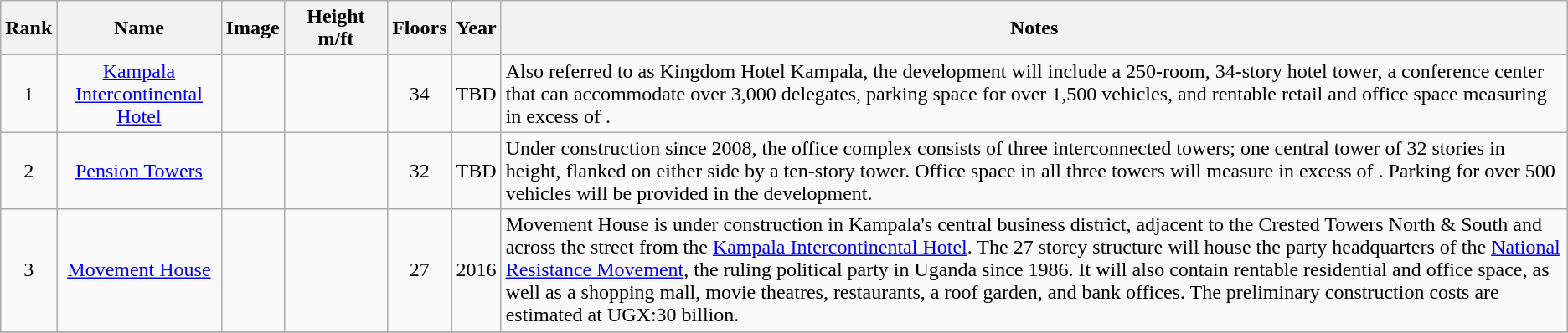<table class="wikitable sortable" style="text-align:center;">
<tr>
<th>Rank</th>
<th>Name</th>
<th>Image</th>
<th style="width:75px;">Height<br>m/ft</th>
<th>Floors</th>
<th>Year</th>
<th class="unsortable">Notes</th>
</tr>
<tr>
<td>1</td>
<td><a href='#'>Kampala Intercontinental Hotel</a></td>
<td></td>
<td></td>
<td>34</td>
<td>TBD</td>
<td align=left>Also referred to as Kingdom Hotel Kampala, the development will include a 250-room, 34-story hotel tower, a conference center that can accommodate over 3,000 delegates, parking space for over 1,500 vehicles, and rentable retail and office space measuring in excess of .</td>
</tr>
<tr>
<td>2</td>
<td><a href='#'>Pension Towers</a></td>
<td></td>
<td></td>
<td>32</td>
<td>TBD</td>
<td align=left>Under construction since 2008, the office complex consists of three interconnected towers; one central tower of 32 stories in height, flanked on either side by a ten-story tower. Office space in all three towers will measure in excess of . Parking for over 500 vehicles will be provided in the development.</td>
</tr>
<tr>
<td>3</td>
<td><a href='#'>Movement House</a></td>
<td></td>
<td></td>
<td>27</td>
<td>2016</td>
<td align=left>Movement House is under construction in Kampala's central business district, adjacent to the Crested Towers North & South and across the street from the <a href='#'>Kampala Intercontinental Hotel</a>. The 27 storey structure will house the party headquarters of the <a href='#'>National Resistance Movement</a>, the ruling political party in Uganda since 1986. It will also contain rentable residential and office space, as well as a shopping mall, movie theatres, restaurants, a roof garden, and bank offices. The preliminary construction costs are estimated at UGX:30 billion.</td>
</tr>
<tr>
</tr>
</table>
